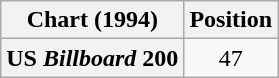<table class="wikitable plainrowheaders" style="text-align:center">
<tr>
<th scope="col">Chart (1994)</th>
<th scope="col">Position</th>
</tr>
<tr>
<th scope="row">US <em>Billboard</em> 200</th>
<td>47</td>
</tr>
</table>
